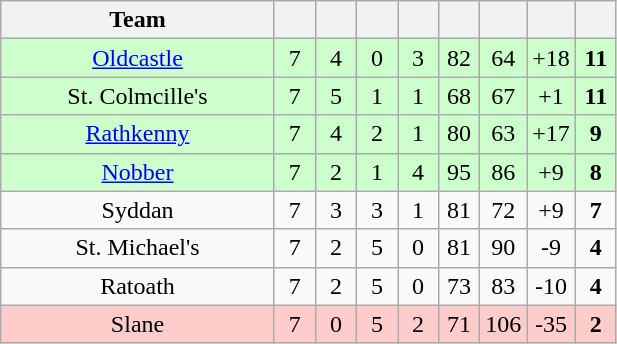<table class="wikitable" style="text-align:center">
<tr>
<th width="175">Team</th>
<th width="20"></th>
<th width="20"></th>
<th width="20"></th>
<th width="20"></th>
<th width="20"></th>
<th width="20"></th>
<th width="20"></th>
<th width="20"></th>
</tr>
<tr style="background:#cfc;">
<td><a href='#'>Oldcastle</a></td>
<td>7</td>
<td>4</td>
<td>0</td>
<td>3</td>
<td>82</td>
<td>64</td>
<td>+18</td>
<td><strong>11</strong></td>
</tr>
<tr style="background:#cfc;">
<td>St. Colmcille's</td>
<td>7</td>
<td>5</td>
<td>1</td>
<td>1</td>
<td>68</td>
<td>67</td>
<td>+1</td>
<td><strong>11</strong></td>
</tr>
<tr style="background:#cfc;">
<td><a href='#'>Rathkenny</a></td>
<td>7</td>
<td>4</td>
<td>2</td>
<td>1</td>
<td>80</td>
<td>63</td>
<td>+17</td>
<td><strong>9</strong></td>
</tr>
<tr style="background:#cfc;">
<td><a href='#'>Nobber</a></td>
<td>7</td>
<td>2</td>
<td>1</td>
<td>4</td>
<td>95</td>
<td>86</td>
<td>+9</td>
<td><strong>8</strong></td>
</tr>
<tr>
<td>Syddan</td>
<td>7</td>
<td>3</td>
<td>3</td>
<td>1</td>
<td>81</td>
<td>72</td>
<td>+9</td>
<td><strong>7</strong></td>
</tr>
<tr>
<td>St. Michael's</td>
<td>7</td>
<td>2</td>
<td>5</td>
<td>0</td>
<td>81</td>
<td>90</td>
<td>-9</td>
<td><strong>4</strong></td>
</tr>
<tr>
<td>Ratoath</td>
<td>7</td>
<td>2</td>
<td>5</td>
<td>0</td>
<td>73</td>
<td>83</td>
<td>-10</td>
<td><strong>4</strong></td>
</tr>
<tr style="background:#fcc;">
<td>Slane</td>
<td>7</td>
<td>0</td>
<td>5</td>
<td>2</td>
<td>71</td>
<td>106</td>
<td>-35</td>
<td><strong>2</strong></td>
</tr>
</table>
